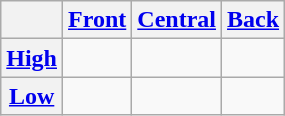<table class="wikitable" style="text-align: center;">
<tr>
<th></th>
<th><a href='#'>Front</a></th>
<th><a href='#'>Central</a></th>
<th><a href='#'>Back</a></th>
</tr>
<tr>
<th><a href='#'>High</a></th>
<td></td>
<td></td>
<td></td>
</tr>
<tr>
<th><a href='#'>Low</a></th>
<td></td>
<td></td>
<td></td>
</tr>
</table>
